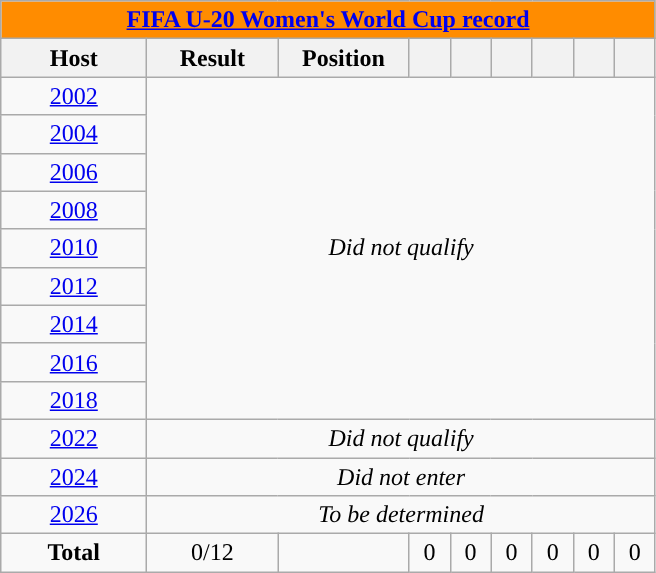<table class="wikitable collapsible" style="text-align: center;">
<tr>
<th colspan=9 style="background: #FF8C00; color: #0000FF;"><a href='#'>FIFA U-20 Women's World Cup record</a></th>
</tr>
<tr>
<th width="90">Host</th>
<th width="80">Result</th>
<th width="80">Position</th>
<th width="20"></th>
<th width="20"></th>
<th width="20"></th>
<th width="20"></th>
<th width="20"></th>
<th width="20"></th>
</tr>
<tr>
<td> <a href='#'>2002</a></td>
<td rowspan=9 colspan=9><em>Did not qualify</em></td>
</tr>
<tr>
<td> <a href='#'>2004</a></td>
</tr>
<tr>
<td> <a href='#'>2006</a></td>
</tr>
<tr>
<td> <a href='#'>2008</a></td>
</tr>
<tr>
<td> <a href='#'>2010</a></td>
</tr>
<tr>
<td> <a href='#'>2012</a></td>
</tr>
<tr>
<td> <a href='#'>2014</a></td>
</tr>
<tr>
<td> <a href='#'>2016</a></td>
</tr>
<tr>
<td> <a href='#'>2018</a></td>
</tr>
<tr>
<td> <a href='#'>2022</a></td>
<td colspan=10><em>Did not qualify</em></td>
</tr>
<tr>
<td> <a href='#'>2024</a></td>
<td colspan=10><em>Did not enter</em></td>
</tr>
<tr>
<td> <a href='#'>2026</a></td>
<td colspan=10><em>To be determined</em></td>
</tr>
<tr>
<td><strong>Total</strong></td>
<td>0/12</td>
<td></td>
<td>0</td>
<td>0</td>
<td>0</td>
<td>0</td>
<td>0</td>
<td>0</td>
</tr>
</table>
